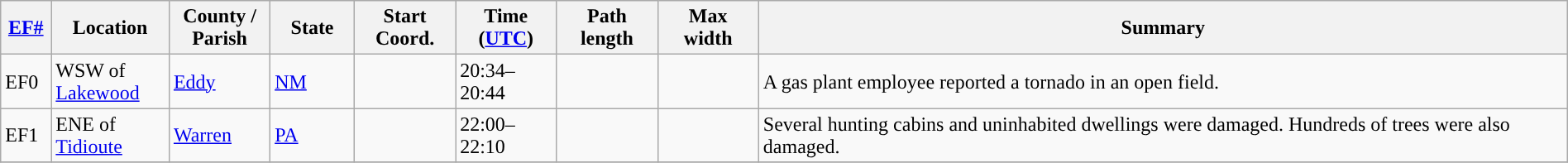<table class="wikitable sortable" style="width:100%;">
<tr>
<th scope="col"  style="width:3%; text-align:center;"><a href='#'>EF#</a></th>
<th scope="col"  style="width:7%; text-align:center;" class="unsortable">Location</th>
<th scope="col"  style="width:6%; text-align:center;" class="unsortable">County / Parish</th>
<th scope="col"  style="width:5%; text-align:center;">State</th>
<th scope="col"  style="width:6%; text-align:center;">Start Coord.</th>
<th scope="col"  style="width:6%; text-align:center;">Time (<a href='#'>UTC</a>)</th>
<th scope="col"  style="width:6%; text-align:center;">Path length</th>
<th scope="col"  style="width:6%; text-align:center;">Max width</th>
<th scope="col" class="unsortable" style="width:48%; text-align:center;">Summary</th>
</tr>
<tr>
<td>EF0</td>
<td>WSW of <a href='#'>Lakewood</a></td>
<td><a href='#'>Eddy</a></td>
<td><a href='#'>NM</a></td>
<td></td>
<td>20:34–20:44</td>
<td></td>
<td></td>
<td>A gas plant employee reported a tornado in an open field.</td>
</tr>
<tr>
<td>EF1</td>
<td>ENE of <a href='#'>Tidioute</a></td>
<td><a href='#'>Warren</a></td>
<td><a href='#'>PA</a></td>
<td></td>
<td>22:00–22:10</td>
<td></td>
<td></td>
<td>Several hunting cabins and uninhabited dwellings were damaged. Hundreds of trees were also damaged.</td>
</tr>
<tr>
</tr>
</table>
